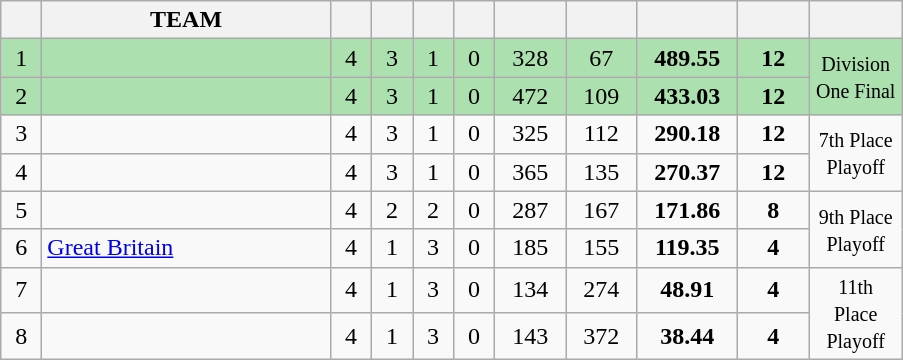<table class="wikitable" style="text-align: center;">
<tr>
<th width=20></th>
<th width=185>TEAM</th>
<th width=20></th>
<th width=20></th>
<th width=20></th>
<th width=20></th>
<th width=40></th>
<th width=40></th>
<th width=60></th>
<th width=40></th>
<th width=55></th>
</tr>
<tr style="background: #ACE1AF">
<td>1</td>
<td align="left"></td>
<td>4</td>
<td>3</td>
<td>1</td>
<td>0</td>
<td>328</td>
<td>67</td>
<td><strong>489.55</strong></td>
<td><strong>12</strong></td>
<td rowspan="2"><small>Division<br>One Final</small></td>
</tr>
<tr style="background:#ACE1AF">
<td>2</td>
<td align="left"></td>
<td>4</td>
<td>3</td>
<td>1</td>
<td>0</td>
<td>472</td>
<td>109</td>
<td><strong>433.03</strong></td>
<td><strong>12</strong></td>
</tr>
<tr>
<td>3</td>
<td align="left"></td>
<td>4</td>
<td>3</td>
<td>1</td>
<td>0</td>
<td>325</td>
<td>112</td>
<td><strong>290.18</strong></td>
<td><strong>12</strong></td>
<td rowspan="2"><small>7th Place<br>Playoff</small></td>
</tr>
<tr>
<td>4</td>
<td align="left"></td>
<td>4</td>
<td>3</td>
<td>1</td>
<td>0</td>
<td>365</td>
<td>135</td>
<td><strong>270.37</strong></td>
<td><strong>12</strong></td>
</tr>
<tr>
<td>5</td>
<td align="left"></td>
<td>4</td>
<td>2</td>
<td>2</td>
<td>0</td>
<td>287</td>
<td>167</td>
<td><strong>171.86</strong></td>
<td><strong>8</strong></td>
<td rowspan="2"><small>9th Place<br>Playoff</small></td>
</tr>
<tr>
<td>6</td>
<td align="left"> <a href='#'>Great Britain</a></td>
<td>4</td>
<td>1</td>
<td>3</td>
<td>0</td>
<td>185</td>
<td>155</td>
<td><strong>119.35</strong></td>
<td><strong>4</strong></td>
</tr>
<tr>
<td>7</td>
<td align="left"></td>
<td>4</td>
<td>1</td>
<td>3</td>
<td>0</td>
<td>134</td>
<td>274</td>
<td><strong>48.91</strong></td>
<td><strong>4</strong></td>
<td rowspan="2"><small>11th Place<br>Playoff</small></td>
</tr>
<tr>
<td>8</td>
<td align="left"></td>
<td>4</td>
<td>1</td>
<td>3</td>
<td>0</td>
<td>143</td>
<td>372</td>
<td><strong>38.44</strong></td>
<td><strong>4</strong></td>
</tr>
</table>
